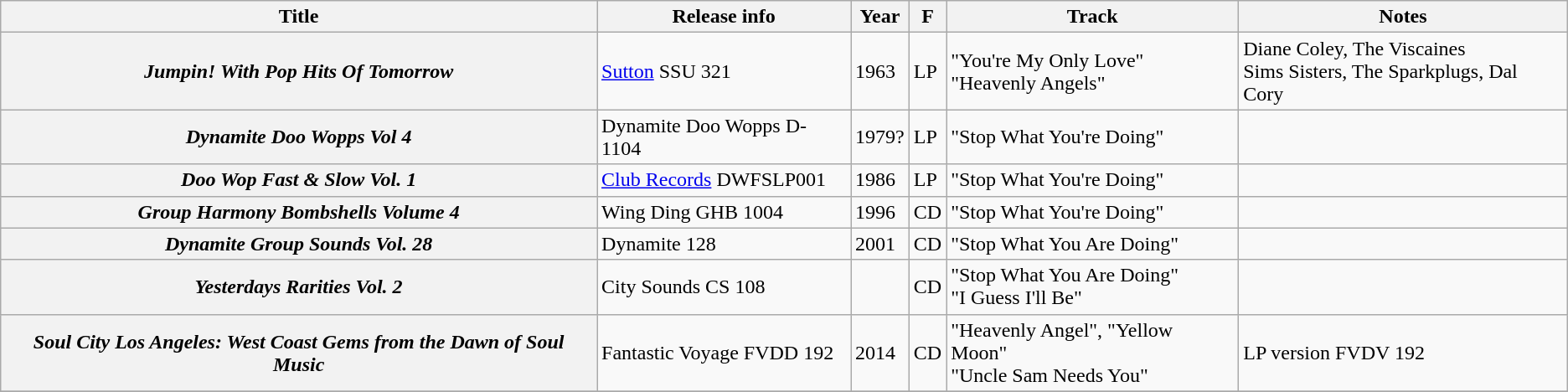<table class="wikitable plainrowheaders sortable">
<tr>
<th scope="col">Title</th>
<th scope="col">Release info</th>
<th scope="col">Year</th>
<th scope="col">F</th>
<th scope="col">Track</th>
<th scope="col" class="unsortable">Notes</th>
</tr>
<tr>
<th scope="row"><em>Jumpin! With Pop Hits Of Tomorrow</em></th>
<td><a href='#'>Sutton</a> SSU 321</td>
<td>1963</td>
<td>LP</td>
<td>"You're My Only Love"<br>"Heavenly Angels"</td>
<td>Diane Coley,  The Viscaines<br>Sims Sisters,  The Sparkplugs, Dal Cory</td>
</tr>
<tr>
<th scope="row"><em>Dynamite Doo Wopps Vol 4</em></th>
<td>Dynamite Doo Wopps D-1104</td>
<td>1979?</td>
<td>LP</td>
<td>"Stop What You're Doing"</td>
<td></td>
</tr>
<tr>
<th scope="row"><em>Doo Wop Fast & Slow Vol. 1</em></th>
<td><a href='#'>Club Records</a> DWFSLP001</td>
<td>1986</td>
<td>LP</td>
<td>"Stop What You're Doing"</td>
<td></td>
</tr>
<tr>
<th scope="row"><em>Group Harmony Bombshells Volume 4</em></th>
<td>Wing Ding GHB 1004</td>
<td>1996</td>
<td>CD</td>
<td>"Stop What You're Doing"</td>
<td></td>
</tr>
<tr>
<th scope="row"><em>Dynamite Group Sounds Vol. 28</em></th>
<td>Dynamite 128</td>
<td>2001</td>
<td>CD</td>
<td>"Stop What You Are Doing"</td>
<td></td>
</tr>
<tr>
<th scope="row"><em>Yesterdays Rarities Vol. 2</em></th>
<td>City Sounds CS 108</td>
<td></td>
<td>CD</td>
<td>"Stop What You Are Doing"<br>"I Guess I'll Be"</td>
<td></td>
</tr>
<tr>
<th scope="row"><em>Soul City Los Angeles: West Coast Gems from the Dawn of Soul Music</em></th>
<td>Fantastic Voyage FVDD 192</td>
<td>2014</td>
<td>CD</td>
<td>"Heavenly Angel", "Yellow Moon"<br>"Uncle Sam Needs You"</td>
<td>LP version  FVDV 192</td>
</tr>
<tr>
</tr>
</table>
